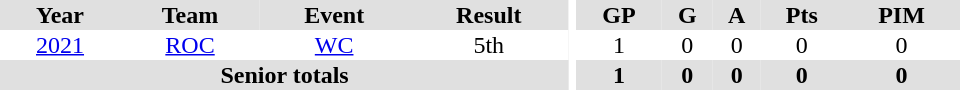<table border="0" cellpadding="1" cellspacing="0" ID="Table3" style="text-align:center; width:40em">
<tr ALIGN="center" bgcolor="#e0e0e0">
<th>Year</th>
<th>Team</th>
<th>Event</th>
<th>Result</th>
<th rowspan="99" bgcolor="#ffffff"></th>
<th>GP</th>
<th>G</th>
<th>A</th>
<th>Pts</th>
<th>PIM</th>
</tr>
<tr>
<td><a href='#'>2021</a></td>
<td><a href='#'>ROC</a></td>
<td><a href='#'>WC</a></td>
<td>5th</td>
<td>1</td>
<td>0</td>
<td>0</td>
<td>0</td>
<td>0</td>
</tr>
<tr bgcolor="#e0e0e0">
<th colspan="4">Senior totals</th>
<th>1</th>
<th>0</th>
<th>0</th>
<th>0</th>
<th>0</th>
</tr>
</table>
